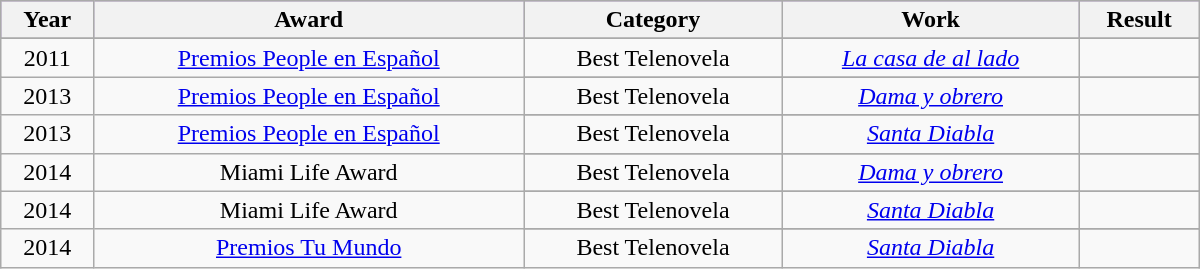<table class="wikitable" width=800px>
<tr style="background:#96c; text-align:center;">
<th>Year</th>
<th>Award</th>
<th>Category</th>
<th>Work</th>
<th>Result</th>
</tr>
<tr>
</tr>
<tr style="text-align: center;">
<td style="text-align: center; top" rowspan="2">2011</td>
<td style="text-align: center; top" rowspan="2"><a href='#'>Premios People en Español</a></td>
</tr>
<tr style="text-align: center; top">
<td rowspan="1">Best Telenovela</td>
<td><em><a href='#'>La casa de al lado</a></em></td>
<td></td>
</tr>
<tr style="text-align: center;">
<td style="text-align: center; top" rowspan="2">2013</td>
<td style="text-align: center; top" rowspan="2"><a href='#'>Premios People en Español</a></td>
</tr>
<tr style="text-align: center; top">
<td>Best Telenovela</td>
<td><em><a href='#'>Dama y obrero</a></em></td>
<td></td>
</tr>
<tr style="text-align: center;">
<td style="text-align: center; top" rowspan="2">2013</td>
<td style="text-align: center; top" rowspan="2"><a href='#'>Premios People en Español</a></td>
</tr>
<tr style="text-align: center; top">
<td>Best Telenovela</td>
<td><em><a href='#'>Santa Diabla</a></em></td>
<td></td>
</tr>
<tr style="text-align: center;">
<td style="text-align: center; top" rowspan="2">2014</td>
<td style="text-align: center; top" rowspan="2">Miami Life Award</td>
</tr>
<tr style="text-align: center; top">
<td>Best Telenovela</td>
<td><em><a href='#'>Dama y obrero</a></em></td>
<td></td>
</tr>
<tr style="text-align: center;">
<td style="text-align: center; top" rowspan="2">2014</td>
<td style="text-align: center; top" rowspan="2">Miami Life Award</td>
</tr>
<tr style="text-align: center; top">
<td>Best Telenovela</td>
<td><em><a href='#'>Santa Diabla</a></em></td>
<td></td>
</tr>
<tr style="text-align: center;">
<td style="text-align: center; top" rowspan="2">2014</td>
<td style="text-align: center; top" rowspan="2"><a href='#'>Premios Tu Mundo</a></td>
</tr>
<tr style="text-align: center;">
<td>Best Telenovela</td>
<td><em><a href='#'>Santa Diabla</a></em></td>
<td></td>
</tr>
</table>
